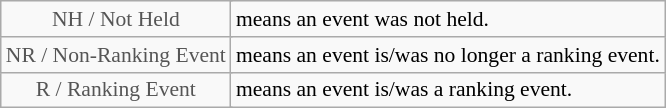<table class="wikitable" style="font-size:90%">
<tr>
<td style="text-align:center; color:#555555;" colspan="4">NH / Not Held</td>
<td>means an event was not held.</td>
</tr>
<tr>
<td style="text-align:center; color:#555555;" colspan="4">NR / Non-Ranking Event</td>
<td>means an event is/was no longer a ranking event.</td>
</tr>
<tr>
<td style="text-align:center; color:#555555;" colspan="4">R / Ranking Event</td>
<td>means an event is/was a ranking event.</td>
</tr>
</table>
